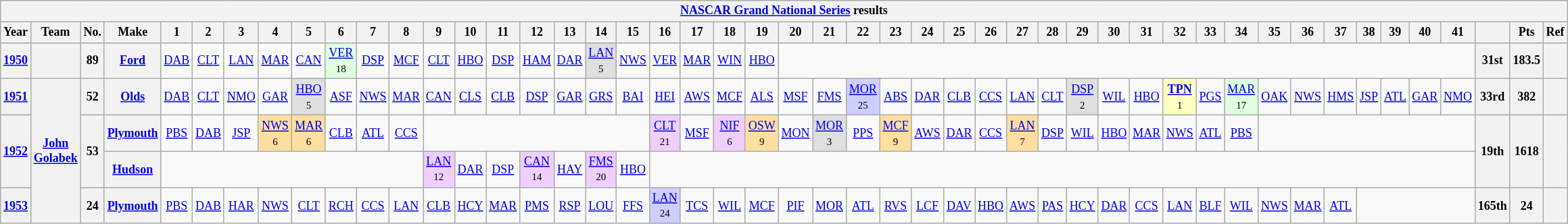<table class="wikitable" style="text-align:center; font-size:75%">
<tr>
<th colspan="69"><a href='#'>NASCAR Grand National Series</a> results</th>
</tr>
<tr>
<th>Year</th>
<th>Team</th>
<th>No.</th>
<th>Make</th>
<th>1</th>
<th>2</th>
<th>3</th>
<th>4</th>
<th>5</th>
<th>6</th>
<th>7</th>
<th>8</th>
<th>9</th>
<th>10</th>
<th>11</th>
<th>12</th>
<th>13</th>
<th>14</th>
<th>15</th>
<th>16</th>
<th>17</th>
<th>18</th>
<th>19</th>
<th>20</th>
<th>21</th>
<th>22</th>
<th>23</th>
<th>24</th>
<th>25</th>
<th>26</th>
<th>27</th>
<th>28</th>
<th>29</th>
<th>30</th>
<th>31</th>
<th>32</th>
<th>33</th>
<th>34</th>
<th>35</th>
<th>36</th>
<th>37</th>
<th>38</th>
<th>39</th>
<th>40</th>
<th>41</th>
<th></th>
<th>Pts</th>
<th>Ref</th>
</tr>
<tr>
<th><a href='#'>1950</a></th>
<th></th>
<th>89</th>
<th><a href='#'>Ford</a></th>
<td><a href='#'>DAB</a></td>
<td><a href='#'>CLT</a></td>
<td><a href='#'>LAN</a></td>
<td><a href='#'>MAR</a></td>
<td><a href='#'>CAN</a></td>
<td style="background:#DFFFDF;"><a href='#'>VER</a><br><small>18</small></td>
<td><a href='#'>DSP</a></td>
<td><a href='#'>MCF</a></td>
<td><a href='#'>CLT</a></td>
<td><a href='#'>HBO</a></td>
<td><a href='#'>DSP</a></td>
<td><a href='#'>HAM</a></td>
<td><a href='#'>DAR</a></td>
<td style="background:#DFDFDF;"><a href='#'>LAN</a><br><small>5</small></td>
<td><a href='#'>NWS</a></td>
<td><a href='#'>VER</a></td>
<td><a href='#'>MAR</a></td>
<td><a href='#'>WIN</a></td>
<td><a href='#'>HBO</a></td>
<td colspan=22></td>
<th>31st</th>
<th>183.5</th>
<th></th>
</tr>
<tr>
<th><a href='#'>1951</a></th>
<th rowspan=4><a href='#'>John Golabek</a></th>
<th>52</th>
<th><a href='#'>Olds</a></th>
<td><a href='#'>DAB</a></td>
<td><a href='#'>CLT</a></td>
<td><a href='#'>NMO</a></td>
<td><a href='#'>GAR</a></td>
<td style="background:#DFDFDF;"><a href='#'>HBO</a><br><small>5</small></td>
<td><a href='#'>ASF</a></td>
<td><a href='#'>NWS</a></td>
<td><a href='#'>MAR</a></td>
<td><a href='#'>CAN</a></td>
<td><a href='#'>CLS</a></td>
<td><a href='#'>CLB</a></td>
<td><a href='#'>DSP</a></td>
<td><a href='#'>GAR</a></td>
<td><a href='#'>GRS</a></td>
<td><a href='#'>BAI</a></td>
<td><a href='#'>HEI</a></td>
<td><a href='#'>AWS</a></td>
<td><a href='#'>MCF</a></td>
<td><a href='#'>ALS</a></td>
<td><a href='#'>MSF</a></td>
<td><a href='#'>FMS</a></td>
<td style="background:#CFCFFF;"><a href='#'>MOR</a><br><small>25</small></td>
<td><a href='#'>ABS</a></td>
<td><a href='#'>DAR</a></td>
<td><a href='#'>CLB</a></td>
<td><a href='#'>CCS</a></td>
<td><a href='#'>LAN</a></td>
<td><a href='#'>CLT</a></td>
<td style="background:#DFDFDF;"><a href='#'>DSP</a><br><small>2</small></td>
<td><a href='#'>WIL</a></td>
<td><a href='#'>HBO</a></td>
<td style="background:#FFFFBF;"><strong><a href='#'>TPN</a></strong><br><small>1</small></td>
<td><a href='#'>PGS</a></td>
<td style="background:#DFFFDF;"><a href='#'>MAR</a><br><small>17</small></td>
<td><a href='#'>OAK</a></td>
<td><a href='#'>NWS</a></td>
<td><a href='#'>HMS</a></td>
<td><a href='#'>JSP</a></td>
<td><a href='#'>ATL</a></td>
<td><a href='#'>GAR</a></td>
<td><a href='#'>NMO</a></td>
<th>33rd</th>
<th>382</th>
<th></th>
</tr>
<tr>
<th rowspan=2><a href='#'>1952</a></th>
<th rowspan=2>53</th>
<th><a href='#'>Plymouth</a></th>
<td><a href='#'>PBS</a></td>
<td><a href='#'>DAB</a></td>
<td><a href='#'>JSP</a></td>
<td style="background:#FFDF9F;"><a href='#'>NWS</a><br><small>6</small></td>
<td style="background:#FFDF9F;"><a href='#'>MAR</a><br><small>6</small></td>
<td><a href='#'>CLB</a></td>
<td><a href='#'>ATL</a></td>
<td><a href='#'>CCS</a></td>
<td colspan=7></td>
<td style="background:#EFCFFF;"><a href='#'>CLT</a><br><small>21</small></td>
<td><a href='#'>MSF</a></td>
<td style="background:#EFCFFF;"><a href='#'>NIF</a><br><small>6</small></td>
<td style="background:#FFDF9F;"><a href='#'>OSW</a><br><small>9</small></td>
<td><a href='#'>MON</a></td>
<td style="background:#DFDFDF;"><a href='#'>MOR</a><br><small>3</small></td>
<td><a href='#'>PPS</a></td>
<td style="background:#FFDF9F;"><a href='#'>MCF</a><br><small>9</small></td>
<td><a href='#'>AWS</a></td>
<td><a href='#'>DAR</a></td>
<td><a href='#'>CCS</a></td>
<td style="background:#FFDF9F;"><a href='#'>LAN</a><br><small>7</small></td>
<td><a href='#'>DSP</a></td>
<td><a href='#'>WIL</a></td>
<td><a href='#'>HBO</a></td>
<td><a href='#'>MAR</a></td>
<td><a href='#'>NWS</a></td>
<td><a href='#'>ATL</a></td>
<td><a href='#'>PBS</a></td>
<td colspan=7></td>
<th rowspan=2>19th</th>
<th rowspan=2>1618</th>
<th rowspan=2></th>
</tr>
<tr>
<th><a href='#'>Hudson</a></th>
<td colspan=8></td>
<td style="background:#EFCFFF;"><a href='#'>LAN</a><br><small>12</small></td>
<td><a href='#'>DAR</a></td>
<td><a href='#'>DSP</a></td>
<td style="background:#EFCFFF;"><a href='#'>CAN</a><br><small>14</small></td>
<td><a href='#'>HAY</a></td>
<td style="background:#EFCFFF;"><a href='#'>FMS</a><br><small>20</small></td>
<td><a href='#'>HBO</a></td>
<td colspan=26></td>
</tr>
<tr>
<th><a href='#'>1953</a></th>
<th>24</th>
<th><a href='#'>Plymouth</a></th>
<td><a href='#'>PBS</a></td>
<td><a href='#'>DAB</a></td>
<td><a href='#'>HAR</a></td>
<td><a href='#'>NWS</a></td>
<td><a href='#'>CLT</a></td>
<td><a href='#'>RCH</a></td>
<td><a href='#'>CCS</a></td>
<td><a href='#'>LAN</a></td>
<td><a href='#'>CLB</a></td>
<td><a href='#'>HCY</a></td>
<td><a href='#'>MAR</a></td>
<td><a href='#'>PMS</a></td>
<td><a href='#'>RSP</a></td>
<td><a href='#'>LOU</a></td>
<td><a href='#'>FFS</a></td>
<td style="background:#CFCFFF;"><a href='#'>LAN</a><br><small>24</small></td>
<td><a href='#'>TCS</a></td>
<td><a href='#'>WIL</a></td>
<td><a href='#'>MCF</a></td>
<td><a href='#'>PIF</a></td>
<td><a href='#'>MOR</a></td>
<td><a href='#'>ATL</a></td>
<td><a href='#'>RVS</a></td>
<td><a href='#'>LCF</a></td>
<td><a href='#'>DAV</a></td>
<td><a href='#'>HBO</a></td>
<td><a href='#'>AWS</a></td>
<td><a href='#'>PAS</a></td>
<td><a href='#'>HCY</a></td>
<td><a href='#'>DAR</a></td>
<td><a href='#'>CCS</a></td>
<td><a href='#'>LAN</a></td>
<td><a href='#'>BLF</a></td>
<td><a href='#'>WIL</a></td>
<td><a href='#'>NWS</a></td>
<td><a href='#'>MAR</a></td>
<td><a href='#'>ATL</a></td>
<td colspan=4></td>
<th>165th</th>
<th>24</th>
<th></th>
</tr>
</table>
